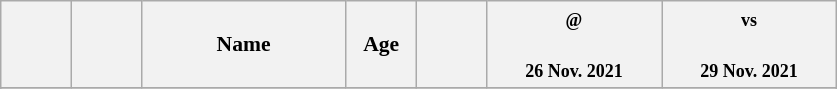<table class="wikitable sortable" style="text-align:center;font-size:90%;">
<tr style="vertical-align:middle;">
<th width="40px"></th>
<th width="40px"></th>
<th width="130px">Name</th>
<th width="40px">Age</th>
<th width="40px"></th>
<th width="110px"><small> @ </small> <br>  <br> <small> 26 Nov. 2021 </small></th>
<th width="110px"><small> vs </small> <br>  <br> <small> 29 Nov. 2021 </small></th>
</tr>
<tr>
</tr>
<tr>
</tr>
<tr>
</tr>
<tr>
</tr>
<tr>
</tr>
<tr>
</tr>
<tr>
</tr>
<tr>
</tr>
<tr>
</tr>
<tr>
</tr>
<tr>
</tr>
<tr>
</tr>
<tr>
</tr>
<tr>
</tr>
<tr>
</tr>
</table>
